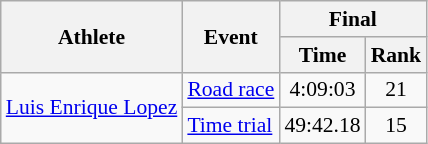<table class="wikitable" border="1" style="font-size:90%">
<tr>
<th rowspan=2>Athlete</th>
<th rowspan=2>Event</th>
<th colspan=2>Final</th>
</tr>
<tr>
<th>Time</th>
<th>Rank</th>
</tr>
<tr align=center>
<td align=left rowspan=2><a href='#'>Luis Enrique Lopez</a></td>
<td align=left><a href='#'>Road race</a></td>
<td>4:09:03</td>
<td>21</td>
</tr>
<tr align=center>
<td align=left><a href='#'>Time trial</a></td>
<td>49:42.18</td>
<td>15</td>
</tr>
</table>
